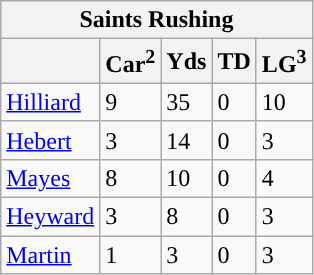<table class="wikitable">
<tr>
<th colspan="5">Saints Rushing</th>
</tr>
<tr>
<th></th>
<th>Car<sup>2</sup></th>
<th>Yds</th>
<th>TD</th>
<th>LG<sup>3</sup></th>
</tr>
<tr>
<td><a href='#'>Hilliard</a></td>
<td>9</td>
<td>35</td>
<td>0</td>
<td>10</td>
</tr>
<tr>
<td><a href='#'>Hebert</a></td>
<td>3</td>
<td>14</td>
<td>0</td>
<td>3</td>
</tr>
<tr>
<td><a href='#'>Mayes</a></td>
<td>8</td>
<td>10</td>
<td>0</td>
<td>4</td>
</tr>
<tr>
<td><a href='#'>Heyward</a></td>
<td>3</td>
<td>8</td>
<td>0</td>
<td>3</td>
</tr>
<tr>
<td><a href='#'>Martin</a></td>
<td>1</td>
<td>3</td>
<td>0</td>
<td>3</td>
</tr>
</table>
